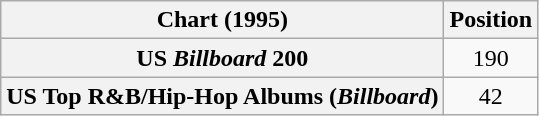<table class="wikitable plainrowheaders">
<tr>
<th scope="col">Chart (1995)</th>
<th scope="col">Position</th>
</tr>
<tr>
<th scope="row">US <em>Billboard</em> 200</th>
<td align="center">190</td>
</tr>
<tr>
<th scope="row">US Top R&B/Hip-Hop Albums (<em>Billboard</em>)</th>
<td align="center">42</td>
</tr>
</table>
